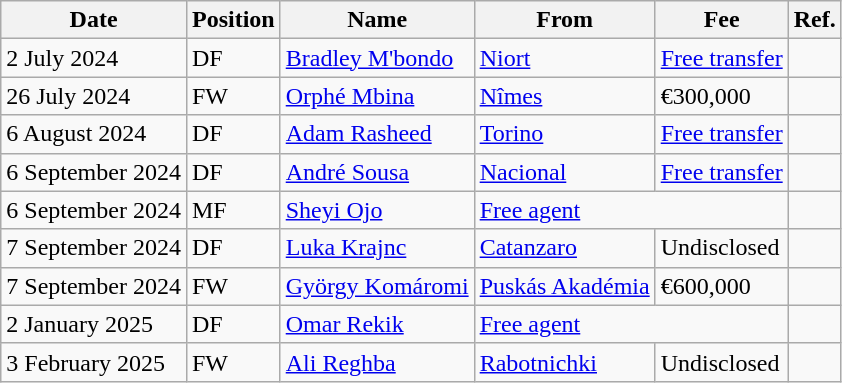<table class="wikitable">
<tr>
<th>Date</th>
<th>Position</th>
<th>Name</th>
<th>From</th>
<th>Fee</th>
<th>Ref.</th>
</tr>
<tr>
<td>2 July 2024</td>
<td>DF</td>
<td> <a href='#'>Bradley M'bondo</a></td>
<td> <a href='#'>Niort</a></td>
<td><a href='#'>Free transfer</a></td>
<td></td>
</tr>
<tr>
<td>26 July 2024</td>
<td>FW</td>
<td> <a href='#'>Orphé Mbina</a></td>
<td> <a href='#'>Nîmes</a></td>
<td>€300,000</td>
<td></td>
</tr>
<tr>
<td>6 August 2024</td>
<td>DF</td>
<td> <a href='#'>Adam Rasheed</a></td>
<td> <a href='#'>Torino</a></td>
<td><a href='#'>Free transfer</a></td>
<td></td>
</tr>
<tr>
<td>6 September 2024</td>
<td>DF</td>
<td> <a href='#'>André Sousa</a></td>
<td> <a href='#'>Nacional</a></td>
<td><a href='#'>Free transfer</a></td>
<td></td>
</tr>
<tr>
<td>6 September 2024</td>
<td>MF</td>
<td> <a href='#'>Sheyi Ojo</a></td>
<td colspan="2"><a href='#'>Free agent</a></td>
<td></td>
</tr>
<tr>
<td>7 September 2024</td>
<td>DF</td>
<td> <a href='#'>Luka Krajnc</a></td>
<td> <a href='#'>Catanzaro</a></td>
<td>Undisclosed</td>
<td></td>
</tr>
<tr>
<td>7 September 2024</td>
<td>FW</td>
<td> <a href='#'>György Komáromi</a></td>
<td> <a href='#'>Puskás Akadémia</a></td>
<td>€600,000</td>
<td></td>
</tr>
<tr>
<td>2 January 2025</td>
<td>DF</td>
<td> <a href='#'>Omar Rekik</a></td>
<td colspan="2"><a href='#'>Free agent</a></td>
<td></td>
</tr>
<tr>
<td>3 February 2025</td>
<td>FW</td>
<td> <a href='#'>Ali Reghba</a></td>
<td> <a href='#'>Rabotnichki</a></td>
<td>Undisclosed</td>
<td></td>
</tr>
</table>
